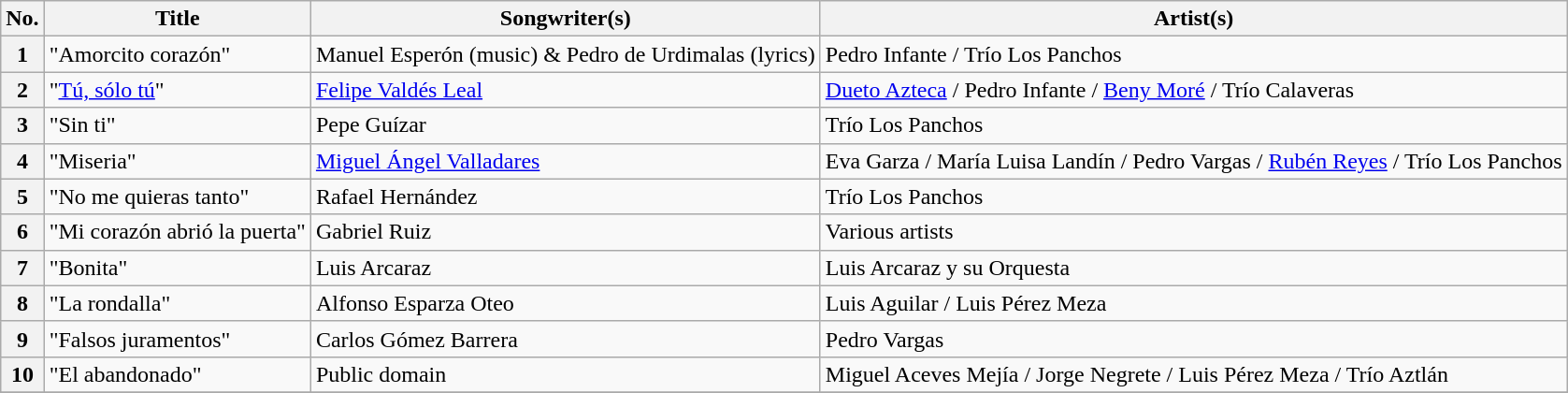<table class="wikitable sortable" style="text-align: left">
<tr>
<th scope="col">No.</th>
<th scope="col">Title</th>
<th scope="col">Songwriter(s)</th>
<th scope="col">Artist(s)</th>
</tr>
<tr>
<th scope="row">1</th>
<td>"Amorcito corazón"</td>
<td>Manuel Esperón (music) & Pedro de Urdimalas (lyrics)</td>
<td>Pedro Infante / Trío Los Panchos</td>
</tr>
<tr>
<th scope="row">2</th>
<td>"<a href='#'>Tú, sólo tú</a>"</td>
<td><a href='#'>Felipe Valdés Leal</a></td>
<td><a href='#'>Dueto Azteca</a> / Pedro Infante / <a href='#'>Beny Moré</a> / Trío Calaveras</td>
</tr>
<tr>
<th scope="row">3</th>
<td>"Sin ti"</td>
<td>Pepe Guízar</td>
<td>Trío Los Panchos</td>
</tr>
<tr>
<th scope="row">4</th>
<td>"Miseria"</td>
<td><a href='#'>Miguel Ángel Valladares</a></td>
<td>Eva Garza / María Luisa Landín / Pedro Vargas / <a href='#'>Rubén Reyes</a> / Trío Los Panchos</td>
</tr>
<tr>
<th scope="row">5</th>
<td>"No me quieras tanto"</td>
<td>Rafael Hernández</td>
<td>Trío Los Panchos</td>
</tr>
<tr>
<th scope="row">6</th>
<td>"Mi corazón abrió la puerta"</td>
<td>Gabriel Ruiz</td>
<td>Various artists</td>
</tr>
<tr>
<th scope="row">7</th>
<td>"Bonita"</td>
<td>Luis Arcaraz</td>
<td>Luis Arcaraz y su Orquesta</td>
</tr>
<tr>
<th scope="row">8</th>
<td>"La rondalla"</td>
<td>Alfonso Esparza Oteo</td>
<td>Luis Aguilar / Luis Pérez Meza</td>
</tr>
<tr>
<th scope="row">9</th>
<td>"Falsos juramentos"</td>
<td>Carlos Gómez Barrera</td>
<td>Pedro Vargas</td>
</tr>
<tr>
<th scope="row">10</th>
<td>"El abandonado"</td>
<td>Public domain</td>
<td>Miguel Aceves Mejía / Jorge Negrete / Luis Pérez Meza / Trío Aztlán</td>
</tr>
<tr>
</tr>
</table>
